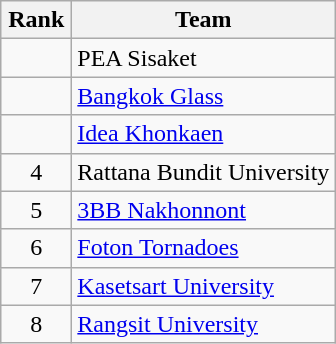<table class="wikitable" style="text-align: center;">
<tr>
<th width=40>Rank</th>
<th>Team</th>
</tr>
<tr>
<td></td>
<td align=left> PEA Sisaket</td>
</tr>
<tr>
<td></td>
<td align=left> <a href='#'>Bangkok Glass</a></td>
</tr>
<tr>
<td></td>
<td align=left> <a href='#'>Idea Khonkaen</a></td>
</tr>
<tr>
<td>4</td>
<td align=left> Rattana Bundit University</td>
</tr>
<tr>
<td>5</td>
<td align=left> <a href='#'>3BB Nakhonnont</a></td>
</tr>
<tr>
<td>6</td>
<td align=left> <a href='#'>Foton Tornadoes</a></td>
</tr>
<tr>
<td>7</td>
<td align=left> <a href='#'>Kasetsart University</a></td>
</tr>
<tr>
<td>8</td>
<td align=left> <a href='#'>Rangsit University</a></td>
</tr>
</table>
